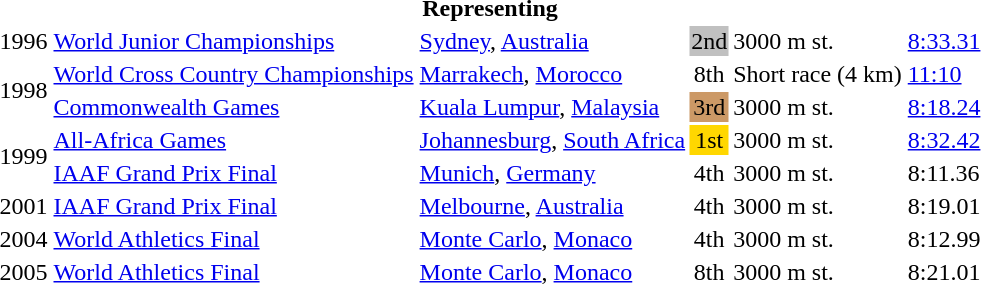<table>
<tr>
<th colspan="6">Representing </th>
</tr>
<tr>
<td>1996</td>
<td><a href='#'>World Junior Championships</a></td>
<td><a href='#'>Sydney</a>, <a href='#'>Australia</a></td>
<td bgcolor="silver" align="center">2nd</td>
<td>3000 m st.</td>
<td><a href='#'>8:33.31</a></td>
</tr>
<tr>
<td rowspan=2>1998</td>
<td><a href='#'>World Cross Country Championships</a></td>
<td><a href='#'>Marrakech</a>, <a href='#'>Morocco</a></td>
<td align="center">8th</td>
<td>Short race (4 km)</td>
<td><a href='#'>11:10</a></td>
</tr>
<tr>
<td><a href='#'>Commonwealth Games</a></td>
<td><a href='#'>Kuala Lumpur</a>, <a href='#'>Malaysia</a></td>
<td bgcolor=cc9966 align="center">3rd</td>
<td>3000 m st.</td>
<td><a href='#'>8:18.24</a></td>
</tr>
<tr>
<td rowspan=2>1999</td>
<td><a href='#'>All-Africa Games</a></td>
<td><a href='#'>Johannesburg</a>, <a href='#'>South Africa</a></td>
<td bgcolor=gold align="center">1st</td>
<td>3000 m st.</td>
<td><a href='#'>8:32.42</a></td>
</tr>
<tr>
<td><a href='#'>IAAF Grand Prix Final</a></td>
<td><a href='#'>Munich</a>, <a href='#'>Germany</a></td>
<td align="center">4th</td>
<td>3000 m st.</td>
<td>8:11.36</td>
</tr>
<tr>
<td>2001</td>
<td><a href='#'>IAAF Grand Prix Final</a></td>
<td><a href='#'>Melbourne</a>, <a href='#'>Australia</a></td>
<td align="center">4th</td>
<td>3000 m st.</td>
<td>8:19.01</td>
</tr>
<tr>
<td>2004</td>
<td><a href='#'>World Athletics Final</a></td>
<td><a href='#'>Monte Carlo</a>, <a href='#'>Monaco</a></td>
<td align="center">4th</td>
<td>3000 m st.</td>
<td>8:12.99</td>
</tr>
<tr>
<td>2005</td>
<td><a href='#'>World Athletics Final</a></td>
<td><a href='#'>Monte Carlo</a>, <a href='#'>Monaco</a></td>
<td align="center">8th</td>
<td>3000 m st.</td>
<td>8:21.01</td>
</tr>
</table>
